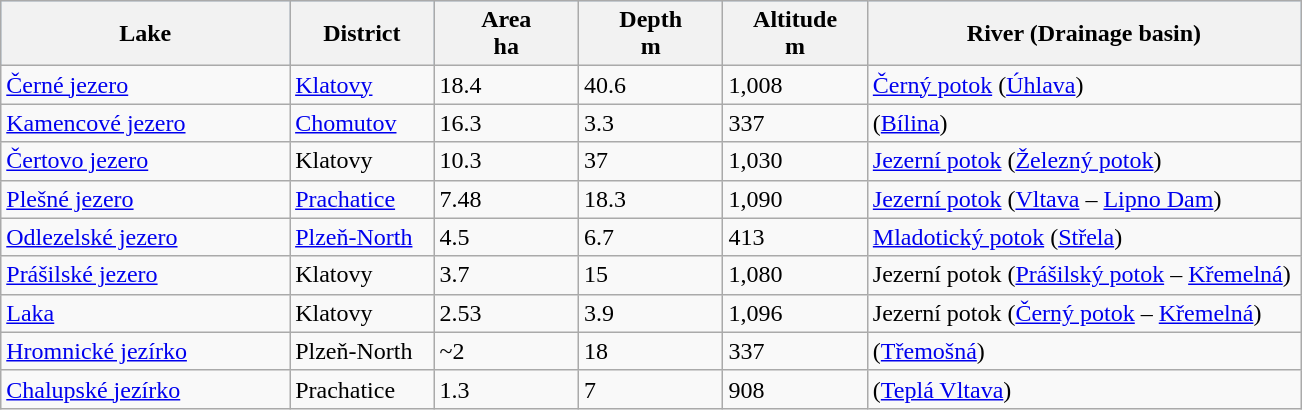<table class="wikitable sortable" border=1 style="border-collapse:collapse;">
<tr bgcolor="#99CCFF">
<th width="22%">Lake</th>
<th width="11%">District</th>
<th width="11%">Area<br>ha</th>
<th width="11%">Depth<br>m</th>
<th width="11%">Altitude<br>m</th>
<th width="33%">River (Drainage basin)</th>
</tr>
<tr>
<td><a href='#'>Černé jezero</a></td>
<td><a href='#'>Klatovy</a></td>
<td>18.4</td>
<td>40.6</td>
<td>1,008</td>
<td><a href='#'>Černý potok</a> (<a href='#'>Úhlava</a>)</td>
</tr>
<tr>
<td><a href='#'>Kamencové jezero</a></td>
<td><a href='#'>Chomutov</a></td>
<td>16.3</td>
<td>3.3</td>
<td>337</td>
<td>(<a href='#'>Bílina</a>)</td>
</tr>
<tr>
<td><a href='#'>Čertovo jezero</a></td>
<td>Klatovy</td>
<td>10.3</td>
<td>37</td>
<td>1,030</td>
<td><a href='#'>Jezerní potok</a> (<a href='#'>Železný potok</a>)</td>
</tr>
<tr>
<td><a href='#'>Plešné jezero</a></td>
<td><a href='#'>Prachatice</a></td>
<td>7.48</td>
<td>18.3</td>
<td>1,090</td>
<td><a href='#'>Jezerní potok</a> (<a href='#'>Vltava</a> – <a href='#'>Lipno Dam</a>)</td>
</tr>
<tr>
<td><a href='#'>Odlezelské jezero</a></td>
<td><a href='#'>Plzeň-North</a></td>
<td>4.5</td>
<td>6.7</td>
<td>413</td>
<td><a href='#'>Mladotický potok</a> (<a href='#'>Střela</a>)</td>
</tr>
<tr>
<td><a href='#'>Prášilské jezero</a></td>
<td>Klatovy</td>
<td>3.7</td>
<td>15</td>
<td>1,080</td>
<td>Jezerní potok (<a href='#'>Prášilský potok</a> – <a href='#'>Křemelná</a>)</td>
</tr>
<tr>
<td><a href='#'>Laka</a></td>
<td>Klatovy</td>
<td>2.53</td>
<td>3.9</td>
<td>1,096</td>
<td>Jezerní potok (<a href='#'>Černý potok</a> – <a href='#'>Křemelná</a>)</td>
</tr>
<tr>
<td><a href='#'>Hromnické jezírko</a></td>
<td>Plzeň-North</td>
<td>~2</td>
<td>18</td>
<td>337</td>
<td>(<a href='#'>Třemošná</a>)</td>
</tr>
<tr>
<td><a href='#'>Chalupské jezírko</a></td>
<td>Prachatice</td>
<td>1.3</td>
<td>7</td>
<td>908</td>
<td>(<a href='#'>Teplá Vltava</a>)</td>
</tr>
</table>
